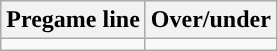<table class="wikitable">
<tr align="center">
<th>Pregame line</th>
<th>Over/under</th>
</tr>
<tr align="center">
<td></td>
<td></td>
</tr>
</table>
